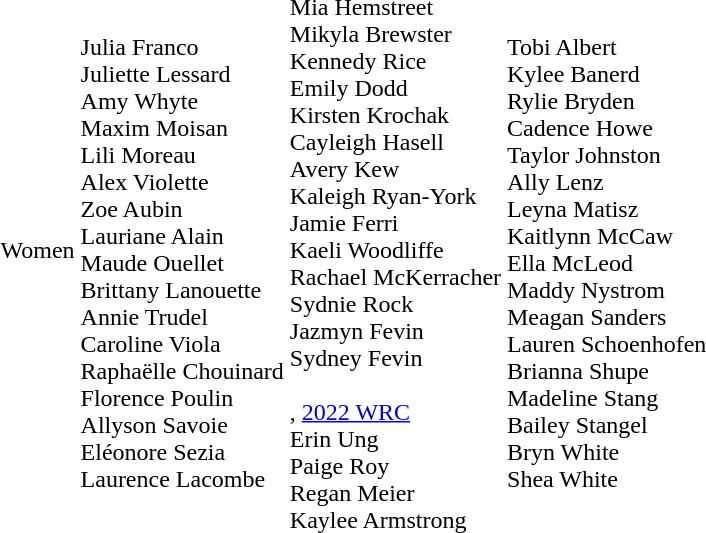<table>
<tr>
<td>Women</td>
<td><strong></strong><br>Julia Franco<br>Juliette Lessard<br>Amy Whyte<br>Maxim Moisan<br>Lili Moreau<br>Alex Violette<br>Zoe Aubin<br>Lauriane Alain<br>Maude Ouellet<br>Brittany Lanouette<br>Annie Trudel<br>Caroline Viola<br>Raphaëlle Chouinard<br>Florence Poulin<br>Allyson Savoie<br>Eléonore Sezia<br>Laurence Lacombe</td>
<td><strong></strong><br>Mia Hemstreet<br>Mikyla Brewster<br>Kennedy Rice<br>Emily Dodd<br>Kirsten Krochak<br>Cayleigh Hasell<br>Avery Kew<br>Kaleigh Ryan-York<br>Jamie Ferri<br>Kaeli Woodliffe<br>Rachael McKerracher<br>Sydnie Rock<br>Jazmyn Fevin<br>Sydney Fevin<br><br>, <a href='#'>2022 WRC</a><br>
Erin Ung<br>Paige Roy<br>Regan Meier<br>Kaylee Armstrong</td>
<td><strong></strong><br>Tobi Albert<br>Kylee Banerd<br>Rylie Bryden<br>Cadence Howe<br>Taylor Johnston<br>Ally Lenz<br>Leyna Matisz<br>Kaitlynn McCaw<br>Ella McLeod<br>Maddy Nystrom<br>Meagan Sanders<br>Lauren Schoenhofen<br>Brianna Shupe<br>Madeline Stang<br>Bailey Stangel<br>Bryn White<br>Shea White</td>
</tr>
</table>
